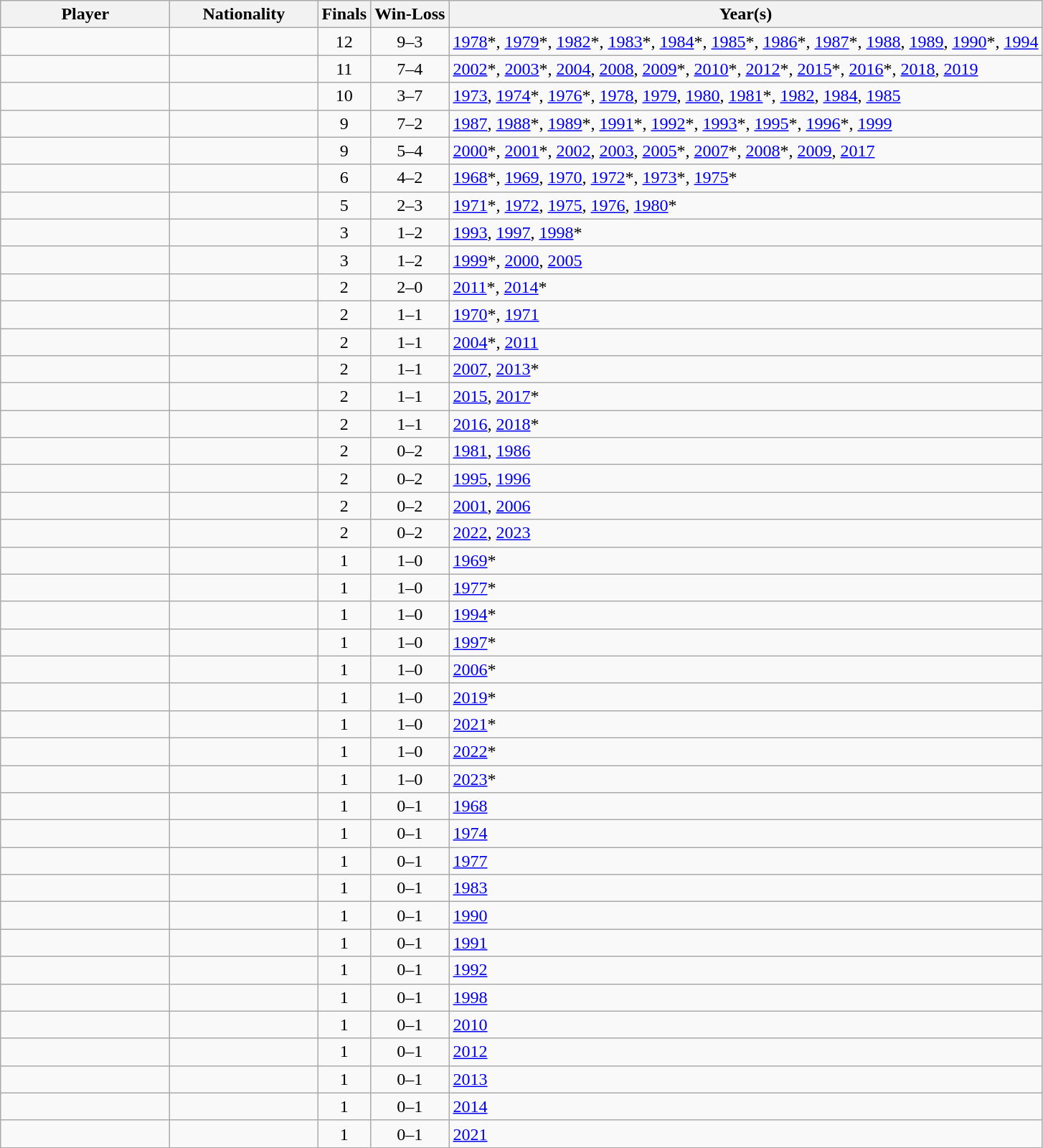<table class="sortable wikitable">
<tr>
<th width="150">Player</th>
<th width="130">Nationality</th>
<th>Finals</th>
<th>Win-Loss</th>
<th>Year(s)</th>
</tr>
<tr>
<td></td>
<td></td>
<td align=center>12</td>
<td align=center>9–3</td>
<td><a href='#'>1978</a>*, <a href='#'>1979</a>*, <a href='#'>1982</a>*, <a href='#'>1983</a>*, <a href='#'>1984</a>*, <a href='#'>1985</a>*, <a href='#'>1986</a>*, <a href='#'>1987</a>*, <a href='#'>1988</a>, <a href='#'>1989</a>, <a href='#'>1990</a>*, <a href='#'>1994</a></td>
</tr>
<tr>
<td></td>
<td></td>
<td align=center>11</td>
<td align=center>7–4</td>
<td><a href='#'>2002</a>*, <a href='#'>2003</a>*, <a href='#'>2004</a>, <a href='#'>2008</a>, <a href='#'>2009</a>*, <a href='#'>2010</a>*, <a href='#'>2012</a>*, <a href='#'>2015</a>*, <a href='#'>2016</a>*, <a href='#'>2018</a>, <a href='#'>2019</a></td>
</tr>
<tr>
<td></td>
<td></td>
<td align=center>10</td>
<td align=center>3–7</td>
<td><a href='#'>1973</a>, <a href='#'>1974</a>*, <a href='#'>1976</a>*, <a href='#'>1978</a>, <a href='#'>1979</a>, <a href='#'>1980</a>, <a href='#'>1981</a>*, <a href='#'>1982</a>, <a href='#'>1984</a>, <a href='#'>1985</a></td>
</tr>
<tr>
<td></td>
<td></td>
<td align=center>9</td>
<td align=center>7–2</td>
<td><a href='#'>1987</a>, <a href='#'>1988</a>*, <a href='#'>1989</a>*, <a href='#'>1991</a>*, <a href='#'>1992</a>*, <a href='#'>1993</a>*, <a href='#'>1995</a>*, <a href='#'>1996</a>*, <a href='#'>1999</a></td>
</tr>
<tr>
<td></td>
<td></td>
<td align=center>9</td>
<td align=center>5–4</td>
<td><a href='#'>2000</a>*, <a href='#'>2001</a>*, <a href='#'>2002</a>, <a href='#'>2003</a>, <a href='#'>2005</a>*, <a href='#'>2007</a>*, <a href='#'>2008</a>*, <a href='#'>2009</a>, <a href='#'>2017</a></td>
</tr>
<tr>
<td></td>
<td></td>
<td align=center>6</td>
<td align=center>4–2</td>
<td><a href='#'>1968</a>*, <a href='#'>1969</a>, <a href='#'>1970</a>, <a href='#'>1972</a>*, <a href='#'>1973</a>*, <a href='#'>1975</a>*</td>
</tr>
<tr>
<td></td>
<td></td>
<td align=center>5</td>
<td align=center>2–3</td>
<td><a href='#'>1971</a>*, <a href='#'>1972</a>, <a href='#'>1975</a>, <a href='#'>1976</a>, <a href='#'>1980</a>*</td>
</tr>
<tr>
<td></td>
<td></td>
<td align=center>3</td>
<td align=center>1–2</td>
<td><a href='#'>1993</a>, <a href='#'>1997</a>, <a href='#'>1998</a>*</td>
</tr>
<tr>
<td></td>
<td></td>
<td align=center>3</td>
<td align=center>1–2</td>
<td><a href='#'>1999</a>*, <a href='#'>2000</a>, <a href='#'>2005</a></td>
</tr>
<tr>
<td></td>
<td></td>
<td align=center>2</td>
<td align=center>2–0</td>
<td><a href='#'>2011</a>*, <a href='#'>2014</a>*</td>
</tr>
<tr>
<td></td>
<td></td>
<td align=center>2</td>
<td align=center>1–1</td>
<td><a href='#'>1970</a>*, <a href='#'>1971</a></td>
</tr>
<tr>
<td></td>
<td></td>
<td align=center>2</td>
<td align=center>1–1</td>
<td><a href='#'>2004</a>*, <a href='#'>2011</a></td>
</tr>
<tr>
<td></td>
<td></td>
<td align="center">2</td>
<td align="center">1–1</td>
<td><a href='#'>2007</a>, <a href='#'>2013</a>*</td>
</tr>
<tr>
<td></td>
<td></td>
<td align=center>2</td>
<td align=center>1–1</td>
<td><a href='#'>2015</a>, <a href='#'>2017</a>*</td>
</tr>
<tr>
<td></td>
<td></td>
<td align=center>2</td>
<td align=center>1–1</td>
<td><a href='#'>2016</a>, <a href='#'>2018</a>*</td>
</tr>
<tr>
<td></td>
<td></td>
<td align=center>2</td>
<td align=center>0–2</td>
<td><a href='#'>1981</a>, <a href='#'>1986</a></td>
</tr>
<tr>
<td></td>
<td></td>
<td align=center>2</td>
<td align=center>0–2</td>
<td><a href='#'>1995</a>, <a href='#'>1996</a></td>
</tr>
<tr>
<td></td>
<td></td>
<td align=center>2</td>
<td align=center>0–2</td>
<td><a href='#'>2001</a>, <a href='#'>2006</a></td>
</tr>
<tr>
<td></td>
<td></td>
<td align=center>2</td>
<td align=center>0–2</td>
<td><a href='#'>2022</a>, <a href='#'>2023</a></td>
</tr>
<tr>
<td></td>
<td></td>
<td align=center>1</td>
<td align=center>1–0</td>
<td><a href='#'>1969</a>*</td>
</tr>
<tr>
<td></td>
<td></td>
<td align=center>1</td>
<td align=center>1–0</td>
<td><a href='#'>1977</a>*</td>
</tr>
<tr>
<td></td>
<td></td>
<td align=center>1</td>
<td align=center>1–0</td>
<td><a href='#'>1994</a>*</td>
</tr>
<tr>
<td></td>
<td></td>
<td align=center>1</td>
<td align=center>1–0</td>
<td><a href='#'>1997</a>*</td>
</tr>
<tr>
<td></td>
<td></td>
<td align=center>1</td>
<td align=center>1–0</td>
<td><a href='#'>2006</a>*</td>
</tr>
<tr>
<td></td>
<td></td>
<td align=center>1</td>
<td align=center>1–0</td>
<td><a href='#'>2019</a>*</td>
</tr>
<tr>
<td></td>
<td></td>
<td align=center>1</td>
<td align=center>1–0</td>
<td><a href='#'>2021</a>*</td>
</tr>
<tr>
<td></td>
<td></td>
<td align=center>1</td>
<td align=center>1–0</td>
<td><a href='#'>2022</a>*</td>
</tr>
<tr>
<td></td>
<td></td>
<td align=center>1</td>
<td align=center>1–0</td>
<td><a href='#'>2023</a>*</td>
</tr>
<tr>
<td></td>
<td></td>
<td align=center>1</td>
<td align=center>0–1</td>
<td><a href='#'>1968</a></td>
</tr>
<tr>
<td></td>
<td></td>
<td align=center>1</td>
<td align=center>0–1</td>
<td><a href='#'>1974</a></td>
</tr>
<tr>
<td></td>
<td></td>
<td align=center>1</td>
<td align=center>0–1</td>
<td><a href='#'>1977</a></td>
</tr>
<tr>
<td></td>
<td></td>
<td align=center>1</td>
<td align=center>0–1</td>
<td><a href='#'>1983</a></td>
</tr>
<tr>
<td></td>
<td></td>
<td align=center>1</td>
<td align=center>0–1</td>
<td><a href='#'>1990</a></td>
</tr>
<tr>
<td></td>
<td></td>
<td align=center>1</td>
<td align=center>0–1</td>
<td><a href='#'>1991</a></td>
</tr>
<tr>
<td></td>
<td></td>
<td align=center>1</td>
<td align=center>0–1</td>
<td><a href='#'>1992</a></td>
</tr>
<tr>
<td></td>
<td></td>
<td align=center>1</td>
<td align=center>0–1</td>
<td><a href='#'>1998</a></td>
</tr>
<tr>
<td></td>
<td></td>
<td align=center>1</td>
<td align=center>0–1</td>
<td><a href='#'>2010</a></td>
</tr>
<tr>
<td></td>
<td></td>
<td align=center>1</td>
<td align=center>0–1</td>
<td><a href='#'>2012</a></td>
</tr>
<tr>
<td></td>
<td></td>
<td align=center>1</td>
<td align=center>0–1</td>
<td><a href='#'>2013</a></td>
</tr>
<tr>
<td></td>
<td></td>
<td align=center>1</td>
<td align=center>0–1</td>
<td><a href='#'>2014</a></td>
</tr>
<tr>
<td></td>
<td></td>
<td align=center>1</td>
<td align=center>0–1</td>
<td><a href='#'>2021</a></td>
</tr>
</table>
